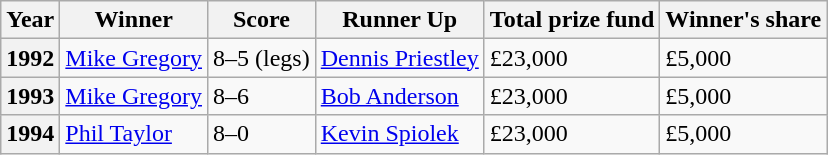<table class="wikitable">
<tr>
<th>Year</th>
<th>Winner</th>
<th>Score</th>
<th>Runner Up</th>
<th>Total prize fund</th>
<th>Winner's share</th>
</tr>
<tr>
<th scope="row">1992</th>
<td> <a href='#'>Mike Gregory</a></td>
<td>8–5 (legs)</td>
<td> <a href='#'>Dennis Priestley</a></td>
<td>£23,000</td>
<td>£5,000</td>
</tr>
<tr>
<th scope="row">1993</th>
<td> <a href='#'>Mike Gregory</a></td>
<td>8–6</td>
<td> <a href='#'>Bob Anderson</a></td>
<td>£23,000</td>
<td>£5,000</td>
</tr>
<tr>
<th scope="row">1994</th>
<td> <a href='#'>Phil Taylor</a></td>
<td>8–0</td>
<td> <a href='#'>Kevin Spiolek</a></td>
<td>£23,000</td>
<td>£5,000</td>
</tr>
</table>
